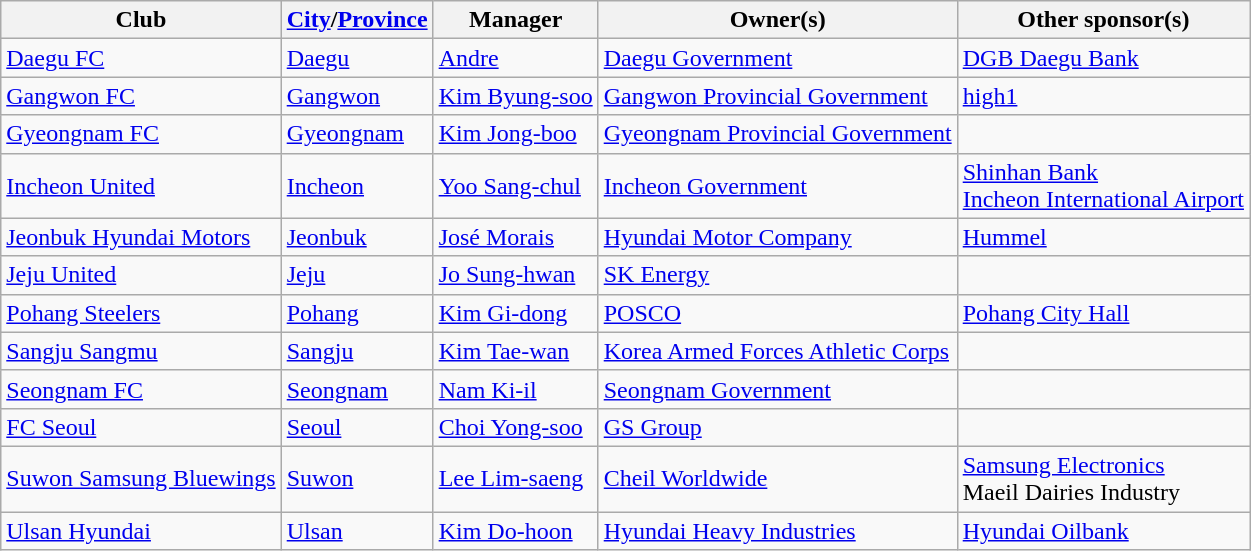<table class="wikitable" style="text-align:left">
<tr>
<th>Club</th>
<th><a href='#'>City</a>/<a href='#'>Province</a></th>
<th>Manager</th>
<th>Owner(s)</th>
<th>Other sponsor(s)</th>
</tr>
<tr>
<td><a href='#'>Daegu FC</a></td>
<td><a href='#'>Daegu</a></td>
<td> <a href='#'>Andre</a></td>
<td><a href='#'>Daegu Government</a></td>
<td><a href='#'>DGB Daegu Bank</a></td>
</tr>
<tr>
<td><a href='#'>Gangwon FC</a></td>
<td><a href='#'>Gangwon</a></td>
<td> <a href='#'>Kim Byung-soo</a></td>
<td><a href='#'>Gangwon Provincial Government</a></td>
<td><a href='#'>high1</a></td>
</tr>
<tr>
<td><a href='#'>Gyeongnam FC</a></td>
<td><a href='#'>Gyeongnam</a></td>
<td> <a href='#'>Kim Jong-boo</a></td>
<td><a href='#'>Gyeongnam Provincial Government</a></td>
<td></td>
</tr>
<tr>
<td><a href='#'>Incheon United</a></td>
<td><a href='#'>Incheon</a></td>
<td> <a href='#'>Yoo Sang-chul</a></td>
<td><a href='#'>Incheon Government</a></td>
<td><a href='#'>Shinhan Bank</a><br><a href='#'>Incheon International Airport</a></td>
</tr>
<tr>
<td><a href='#'>Jeonbuk Hyundai Motors</a></td>
<td><a href='#'>Jeonbuk</a></td>
<td> <a href='#'>José Morais</a></td>
<td><a href='#'>Hyundai Motor Company</a></td>
<td><a href='#'>Hummel</a></td>
</tr>
<tr>
<td><a href='#'>Jeju United</a></td>
<td><a href='#'>Jeju</a></td>
<td> <a href='#'>Jo Sung-hwan</a></td>
<td><a href='#'>SK Energy</a></td>
<td></td>
</tr>
<tr>
<td><a href='#'>Pohang Steelers</a></td>
<td><a href='#'>Pohang</a></td>
<td> <a href='#'>Kim Gi-dong</a></td>
<td><a href='#'>POSCO</a></td>
<td><a href='#'>Pohang City Hall</a></td>
</tr>
<tr>
<td><a href='#'>Sangju Sangmu</a></td>
<td><a href='#'>Sangju</a></td>
<td> <a href='#'>Kim Tae-wan</a></td>
<td><a href='#'>Korea Armed Forces Athletic Corps</a></td>
</tr>
<tr>
<td><a href='#'>Seongnam FC</a></td>
<td><a href='#'>Seongnam</a></td>
<td> <a href='#'>Nam Ki-il</a></td>
<td><a href='#'>Seongnam Government</a></td>
<td></td>
</tr>
<tr>
<td><a href='#'>FC Seoul</a></td>
<td><a href='#'>Seoul</a></td>
<td> <a href='#'>Choi Yong-soo</a></td>
<td><a href='#'>GS Group</a></td>
<td></td>
</tr>
<tr>
<td><a href='#'>Suwon Samsung Bluewings</a></td>
<td><a href='#'>Suwon</a></td>
<td> <a href='#'>Lee Lim-saeng</a></td>
<td><a href='#'>Cheil Worldwide</a></td>
<td><a href='#'>Samsung Electronics</a><br>Maeil Dairies Industry</td>
</tr>
<tr>
<td><a href='#'>Ulsan Hyundai</a></td>
<td><a href='#'>Ulsan</a></td>
<td> <a href='#'>Kim Do-hoon</a></td>
<td><a href='#'>Hyundai Heavy Industries</a></td>
<td><a href='#'>Hyundai Oilbank</a></td>
</tr>
</table>
